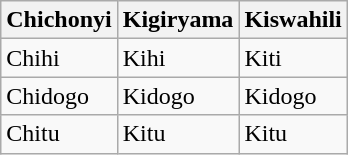<table class="wikitable">
<tr>
<th>Chichonyi</th>
<th>Kigiryama</th>
<th>Kiswahili</th>
</tr>
<tr>
<td>Chihi</td>
<td>Kihi</td>
<td>Kiti</td>
</tr>
<tr>
<td>Chidogo</td>
<td>Kidogo</td>
<td>Kidogo</td>
</tr>
<tr>
<td>Chitu</td>
<td>Kitu</td>
<td>Kitu</td>
</tr>
</table>
